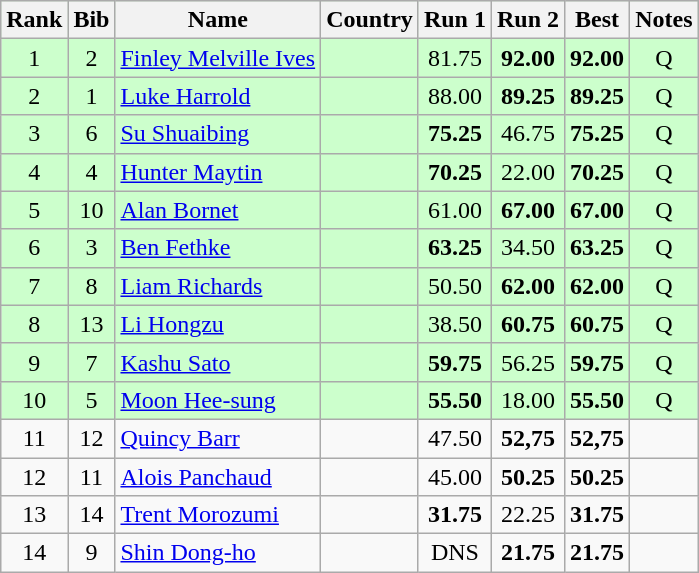<table class="wikitable sortable" style="text-align:center">
<tr bgcolor=ccffcc>
<th>Rank</th>
<th>Bib</th>
<th>Name</th>
<th>Country</th>
<th>Run 1</th>
<th>Run 2</th>
<th>Best</th>
<th>Notes</th>
</tr>
<tr bgcolor=ccffcc>
<td>1</td>
<td>2</td>
<td align=left><a href='#'>Finley Melville Ives</a></td>
<td align=left></td>
<td>81.75</td>
<td><strong>92.00</strong></td>
<td><strong>92.00</strong></td>
<td>Q</td>
</tr>
<tr bgcolor=ccffcc>
<td>2</td>
<td>1</td>
<td align=left><a href='#'>Luke Harrold</a></td>
<td align=left></td>
<td>88.00</td>
<td><strong>89.25</strong></td>
<td><strong>89.25</strong></td>
<td>Q</td>
</tr>
<tr bgcolor=ccffcc>
<td>3</td>
<td>6</td>
<td align=left><a href='#'>Su Shuaibing</a></td>
<td align=left></td>
<td><strong>75.25</strong></td>
<td>46.75</td>
<td><strong>75.25</strong></td>
<td>Q</td>
</tr>
<tr bgcolor=ccffcc>
<td>4</td>
<td>4</td>
<td align=left><a href='#'>Hunter Maytin</a></td>
<td align=left></td>
<td><strong>70.25</strong></td>
<td>22.00</td>
<td><strong>70.25</strong></td>
<td>Q</td>
</tr>
<tr bgcolor=ccffcc>
<td>5</td>
<td>10</td>
<td align=left><a href='#'>Alan Bornet</a></td>
<td align=left></td>
<td>61.00</td>
<td><strong>67.00</strong></td>
<td><strong>67.00</strong></td>
<td>Q</td>
</tr>
<tr bgcolor=ccffcc>
<td>6</td>
<td>3</td>
<td align=left><a href='#'>Ben Fethke</a></td>
<td align=left></td>
<td><strong>63.25</strong></td>
<td>34.50</td>
<td><strong>63.25</strong></td>
<td>Q</td>
</tr>
<tr bgcolor=ccffcc>
<td>7</td>
<td>8</td>
<td align=left><a href='#'>Liam Richards</a></td>
<td align=left></td>
<td>50.50</td>
<td><strong>62.00</strong></td>
<td><strong>62.00</strong></td>
<td>Q</td>
</tr>
<tr bgcolor=ccffcc>
<td>8</td>
<td>13</td>
<td align=left><a href='#'>Li Hongzu</a></td>
<td align=left></td>
<td>38.50</td>
<td><strong>60.75</strong></td>
<td><strong>60.75</strong></td>
<td>Q</td>
</tr>
<tr bgcolor=ccffcc>
<td>9</td>
<td>7</td>
<td align=left><a href='#'>Kashu Sato</a></td>
<td align=left></td>
<td><strong>59.75</strong></td>
<td>56.25</td>
<td><strong>59.75</strong></td>
<td>Q</td>
</tr>
<tr bgcolor=ccffcc>
<td>10</td>
<td>5</td>
<td align=left><a href='#'>Moon Hee-sung</a></td>
<td align=left></td>
<td><strong>55.50</strong></td>
<td>18.00</td>
<td><strong>55.50</strong></td>
<td>Q</td>
</tr>
<tr>
<td>11</td>
<td>12</td>
<td align=left><a href='#'>Quincy Barr</a></td>
<td align=left></td>
<td>47.50</td>
<td><strong>52,75</strong></td>
<td><strong>52,75</strong></td>
<td></td>
</tr>
<tr>
<td>12</td>
<td>11</td>
<td align=left><a href='#'>Alois Panchaud</a></td>
<td align=left></td>
<td>45.00</td>
<td><strong>50.25</strong></td>
<td><strong>50.25</strong></td>
<td></td>
</tr>
<tr>
<td>13</td>
<td>14</td>
<td align=left><a href='#'>Trent Morozumi</a></td>
<td align=left></td>
<td><strong>31.75</strong></td>
<td>22.25</td>
<td><strong>31.75</strong></td>
<td></td>
</tr>
<tr>
<td>14</td>
<td>9</td>
<td align=left><a href='#'>Shin Dong-ho</a></td>
<td align=left></td>
<td>DNS</td>
<td><strong>21.75</strong></td>
<td><strong>21.75</strong></td>
<td></td>
</tr>
</table>
